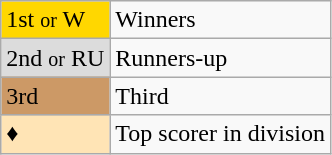<table class="wikitable" "text-align:center">
<tr>
<td bgcolor=gold>1st <small>or</small> W</td>
<td>Winners</td>
</tr>
<tr>
<td bgcolor=#DCDCDC>2nd <small>or</small> RU</td>
<td>Runners-up</td>
</tr>
<tr>
<td bgcolor=#CC9966>3rd</td>
<td>Third</td>
</tr>
<tr>
<td bgcolor=#FFE4B5>♦</td>
<td>Top scorer in division</td>
</tr>
</table>
